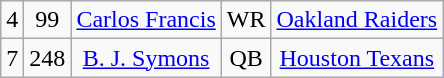<table class="wikitable" style="text-align:center">
<tr>
<td>4</td>
<td>99</td>
<td><a href='#'>Carlos Francis</a></td>
<td>WR</td>
<td><a href='#'>Oakland Raiders</a></td>
</tr>
<tr>
<td>7</td>
<td>248</td>
<td><a href='#'>B. J. Symons</a></td>
<td>QB</td>
<td><a href='#'>Houston Texans</a></td>
</tr>
</table>
